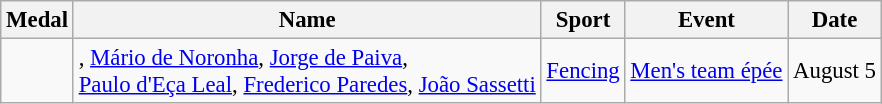<table class="wikitable" style="font-size:95%">
<tr>
<th>Medal</th>
<th>Name</th>
<th>Sport</th>
<th>Event</th>
<th>Date</th>
</tr>
<tr>
<td></td>
<td>, <a href='#'>Mário de Noronha</a>, <a href='#'>Jorge de Paiva</a>,<br><a href='#'>Paulo d'Eça Leal</a>, <a href='#'>Frederico Paredes</a>, <a href='#'>João Sassetti</a></td>
<td><a href='#'>Fencing</a></td>
<td><a href='#'>Men's team épée</a></td>
<td>August 5</td>
</tr>
</table>
